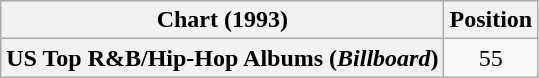<table class="wikitable plainrowheaders" style="text-align:center">
<tr>
<th scope="col">Chart (1993)</th>
<th scope="col">Position</th>
</tr>
<tr>
<th scope="row">US Top R&B/Hip-Hop Albums (<em>Billboard</em>)</th>
<td>55</td>
</tr>
</table>
